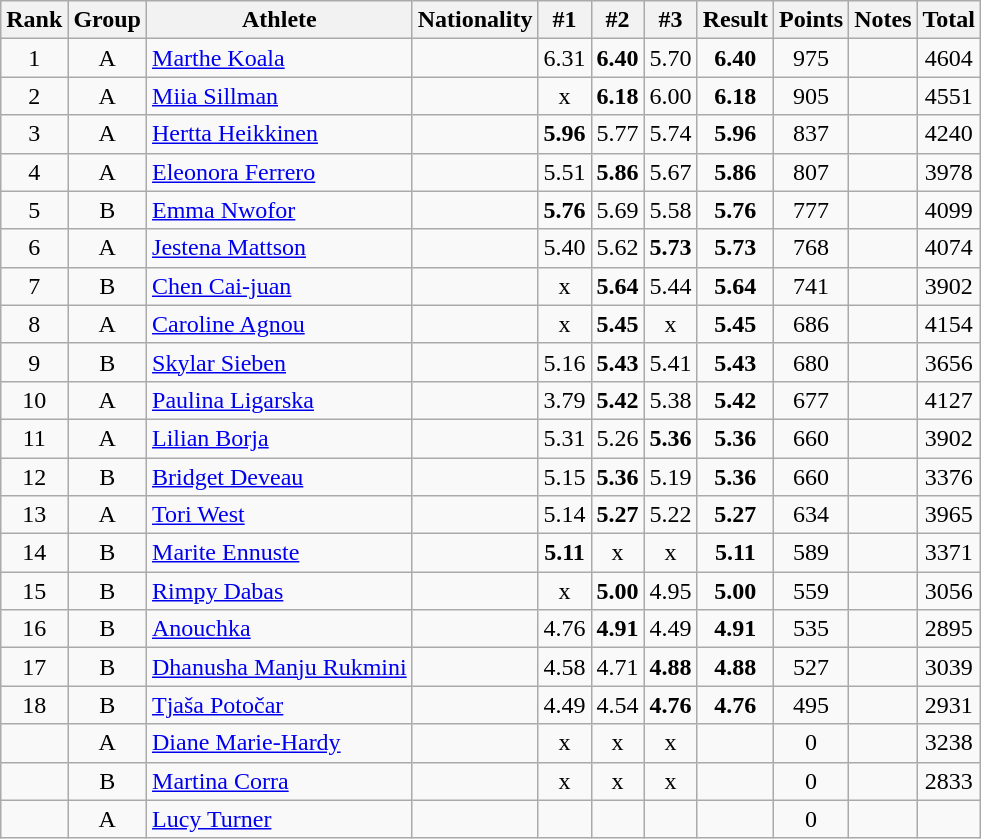<table class="wikitable sortable" style="text-align:center">
<tr>
<th>Rank</th>
<th>Group</th>
<th>Athlete</th>
<th>Nationality</th>
<th>#1</th>
<th>#2</th>
<th>#3</th>
<th>Result</th>
<th>Points</th>
<th>Notes</th>
<th>Total</th>
</tr>
<tr>
<td>1</td>
<td>A</td>
<td align=left><a href='#'>Marthe Koala</a></td>
<td align=left></td>
<td>6.31</td>
<td><strong>6.40</strong></td>
<td>5.70</td>
<td><strong>6.40</strong></td>
<td>975</td>
<td></td>
<td>4604</td>
</tr>
<tr>
<td>2</td>
<td>A</td>
<td align=left><a href='#'>Miia Sillman</a></td>
<td align=left></td>
<td>x</td>
<td><strong>6.18</strong></td>
<td>6.00</td>
<td><strong>6.18</strong></td>
<td>905</td>
<td></td>
<td>4551</td>
</tr>
<tr>
<td>3</td>
<td>A</td>
<td align=left><a href='#'>Hertta Heikkinen</a></td>
<td align=left></td>
<td><strong>5.96</strong></td>
<td>5.77</td>
<td>5.74</td>
<td><strong>5.96</strong></td>
<td>837</td>
<td></td>
<td>4240</td>
</tr>
<tr>
<td>4</td>
<td>A</td>
<td align=left><a href='#'>Eleonora Ferrero</a></td>
<td align=left></td>
<td>5.51</td>
<td><strong>5.86</strong></td>
<td>5.67</td>
<td><strong>5.86</strong></td>
<td>807</td>
<td></td>
<td>3978</td>
</tr>
<tr>
<td>5</td>
<td>B</td>
<td align=left><a href='#'>Emma Nwofor</a></td>
<td align=left></td>
<td><strong>5.76</strong></td>
<td>5.69</td>
<td>5.58</td>
<td><strong>5.76</strong></td>
<td>777</td>
<td></td>
<td>4099</td>
</tr>
<tr>
<td>6</td>
<td>A</td>
<td align=left><a href='#'>Jestena Mattson</a></td>
<td align=left></td>
<td>5.40</td>
<td>5.62</td>
<td><strong>5.73</strong></td>
<td><strong>5.73</strong></td>
<td>768</td>
<td></td>
<td>4074</td>
</tr>
<tr>
<td>7</td>
<td>B</td>
<td align=left><a href='#'>Chen Cai-juan</a></td>
<td align=left></td>
<td>x</td>
<td><strong>5.64</strong></td>
<td>5.44</td>
<td><strong>5.64</strong></td>
<td>741</td>
<td></td>
<td>3902</td>
</tr>
<tr>
<td>8</td>
<td>A</td>
<td align=left><a href='#'>Caroline Agnou</a></td>
<td align=left></td>
<td>x</td>
<td><strong>5.45</strong></td>
<td>x</td>
<td><strong>5.45</strong></td>
<td>686</td>
<td></td>
<td>4154</td>
</tr>
<tr>
<td>9</td>
<td>B</td>
<td align=left><a href='#'>Skylar Sieben</a></td>
<td align=left></td>
<td>5.16</td>
<td><strong>5.43</strong></td>
<td>5.41</td>
<td><strong>5.43</strong></td>
<td>680</td>
<td></td>
<td>3656</td>
</tr>
<tr>
<td>10</td>
<td>A</td>
<td align=left><a href='#'>Paulina Ligarska</a></td>
<td align=left></td>
<td>3.79</td>
<td><strong>5.42</strong></td>
<td>5.38</td>
<td><strong>5.42</strong></td>
<td>677</td>
<td></td>
<td>4127</td>
</tr>
<tr>
<td>11</td>
<td>A</td>
<td align=left><a href='#'>Lilian Borja</a></td>
<td align=left></td>
<td>5.31</td>
<td>5.26</td>
<td><strong>5.36</strong></td>
<td><strong>5.36</strong></td>
<td>660</td>
<td></td>
<td>3902</td>
</tr>
<tr>
<td>12</td>
<td>B</td>
<td align=left><a href='#'>Bridget Deveau</a></td>
<td align=left></td>
<td>5.15</td>
<td><strong>5.36</strong></td>
<td>5.19</td>
<td><strong>5.36</strong></td>
<td>660</td>
<td></td>
<td>3376</td>
</tr>
<tr>
<td>13</td>
<td>A</td>
<td align=left><a href='#'>Tori West</a></td>
<td align=left></td>
<td>5.14</td>
<td><strong>5.27</strong></td>
<td>5.22</td>
<td><strong>5.27</strong></td>
<td>634</td>
<td></td>
<td>3965</td>
</tr>
<tr>
<td>14</td>
<td>B</td>
<td align=left><a href='#'>Marite Ennuste</a></td>
<td align=left></td>
<td><strong>5.11</strong></td>
<td>x</td>
<td>x</td>
<td><strong>5.11</strong></td>
<td>589</td>
<td></td>
<td>3371</td>
</tr>
<tr>
<td>15</td>
<td>B</td>
<td align=left><a href='#'>Rimpy Dabas</a></td>
<td align=left></td>
<td>x</td>
<td><strong>5.00</strong></td>
<td>4.95</td>
<td><strong>5.00</strong></td>
<td>559</td>
<td></td>
<td>3056</td>
</tr>
<tr>
<td>16</td>
<td>B</td>
<td align=left><a href='#'>Anouchka</a></td>
<td align=left></td>
<td>4.76</td>
<td><strong>4.91</strong></td>
<td>4.49</td>
<td><strong>4.91</strong></td>
<td>535</td>
<td></td>
<td>2895</td>
</tr>
<tr>
<td>17</td>
<td>B</td>
<td align=left><a href='#'>Dhanusha Manju Rukmini</a></td>
<td align=left></td>
<td>4.58</td>
<td>4.71</td>
<td><strong>4.88</strong></td>
<td><strong>4.88</strong></td>
<td>527</td>
<td></td>
<td>3039</td>
</tr>
<tr>
<td>18</td>
<td>B</td>
<td align=left><a href='#'>Tjaša Potočar</a></td>
<td align=left></td>
<td>4.49</td>
<td>4.54</td>
<td><strong>4.76</strong></td>
<td><strong>4.76</strong></td>
<td>495</td>
<td></td>
<td>2931</td>
</tr>
<tr>
<td></td>
<td>A</td>
<td align=left><a href='#'>Diane Marie-Hardy</a></td>
<td align=left></td>
<td>x</td>
<td>x</td>
<td>x</td>
<td><strong></strong></td>
<td>0</td>
<td></td>
<td>3238</td>
</tr>
<tr>
<td></td>
<td>B</td>
<td align=left><a href='#'>Martina Corra</a></td>
<td align=left></td>
<td>x</td>
<td>x</td>
<td>x</td>
<td><strong></strong></td>
<td>0</td>
<td></td>
<td>2833</td>
</tr>
<tr>
<td></td>
<td>A</td>
<td align=left><a href='#'>Lucy Turner</a></td>
<td align=left></td>
<td></td>
<td></td>
<td></td>
<td><strong></strong></td>
<td>0</td>
<td></td>
<td></td>
</tr>
</table>
